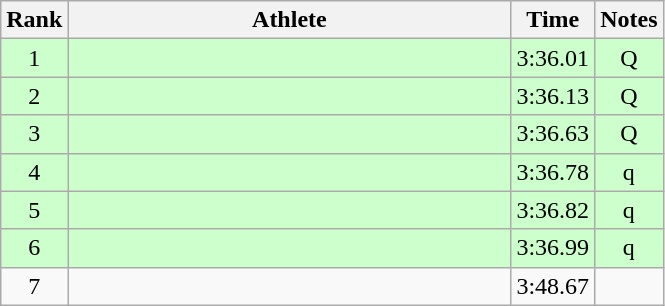<table class="wikitable" style="text-align:center">
<tr>
<th>Rank</th>
<th Style="width:18em">Athlete</th>
<th>Time</th>
<th>Notes</th>
</tr>
<tr style="background:#cfc">
<td>1</td>
<td style="text-align:left"></td>
<td>3:36.01</td>
<td>Q</td>
</tr>
<tr style="background:#cfc">
<td>2</td>
<td style="text-align:left"></td>
<td>3:36.13</td>
<td>Q</td>
</tr>
<tr style="background:#cfc">
<td>3</td>
<td style="text-align:left"></td>
<td>3:36.63</td>
<td>Q</td>
</tr>
<tr style="background:#cfc">
<td>4</td>
<td style="text-align:left"></td>
<td>3:36.78</td>
<td>q</td>
</tr>
<tr style="background:#cfc">
<td>5</td>
<td style="text-align:left"></td>
<td>3:36.82</td>
<td>q</td>
</tr>
<tr style="background:#cfc">
<td>6</td>
<td style="text-align:left"></td>
<td>3:36.99</td>
<td>q</td>
</tr>
<tr>
<td>7</td>
<td style="text-align:left"></td>
<td>3:48.67</td>
<td></td>
</tr>
</table>
